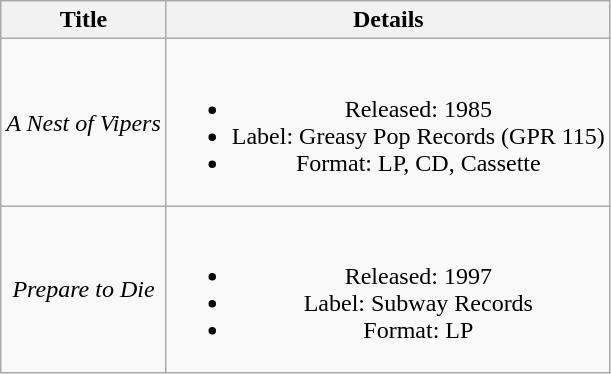<table class="wikitable" style="text-align:center;">
<tr>
<th>Title</th>
<th>Details</th>
</tr>
<tr>
<td><em>A Nest of Vipers</em></td>
<td><br><ul><li>Released: 1985</li><li>Label: Greasy Pop Records (GPR 115)</li><li>Format: LP, CD, Cassette</li></ul></td>
</tr>
<tr>
<td><em>Prepare to Die</em></td>
<td><br><ul><li>Released: 1997</li><li>Label: Subway Records</li><li>Format: LP</li></ul></td>
</tr>
</table>
